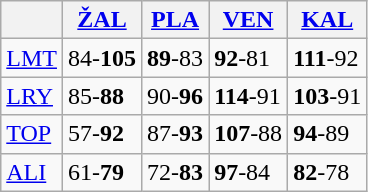<table class="wikitable">
<tr>
<th></th>
<th> <a href='#'>ŽAL</a></th>
<th> <a href='#'>PLA</a></th>
<th> <a href='#'>VEN</a></th>
<th> <a href='#'>KAL</a></th>
</tr>
<tr>
<td> <a href='#'>LMT</a></td>
<td>84-<strong>105</strong></td>
<td><strong>89</strong>-83</td>
<td><strong>92</strong>-81</td>
<td><strong>111</strong>-92</td>
</tr>
<tr>
<td> <a href='#'>LRY</a></td>
<td>85-<strong>88</strong></td>
<td>90-<strong>96</strong></td>
<td><strong>114</strong>-91</td>
<td><strong>103</strong>-91</td>
</tr>
<tr>
<td> <a href='#'>TOP</a></td>
<td>57-<strong>92</strong></td>
<td>87-<strong>93</strong></td>
<td><strong>107</strong>-88</td>
<td><strong>94</strong>-89</td>
</tr>
<tr>
<td> <a href='#'>ALI</a></td>
<td>61-<strong>79</strong></td>
<td>72-<strong>83</strong></td>
<td><strong>97</strong>-84</td>
<td><strong>82</strong>-78</td>
</tr>
</table>
